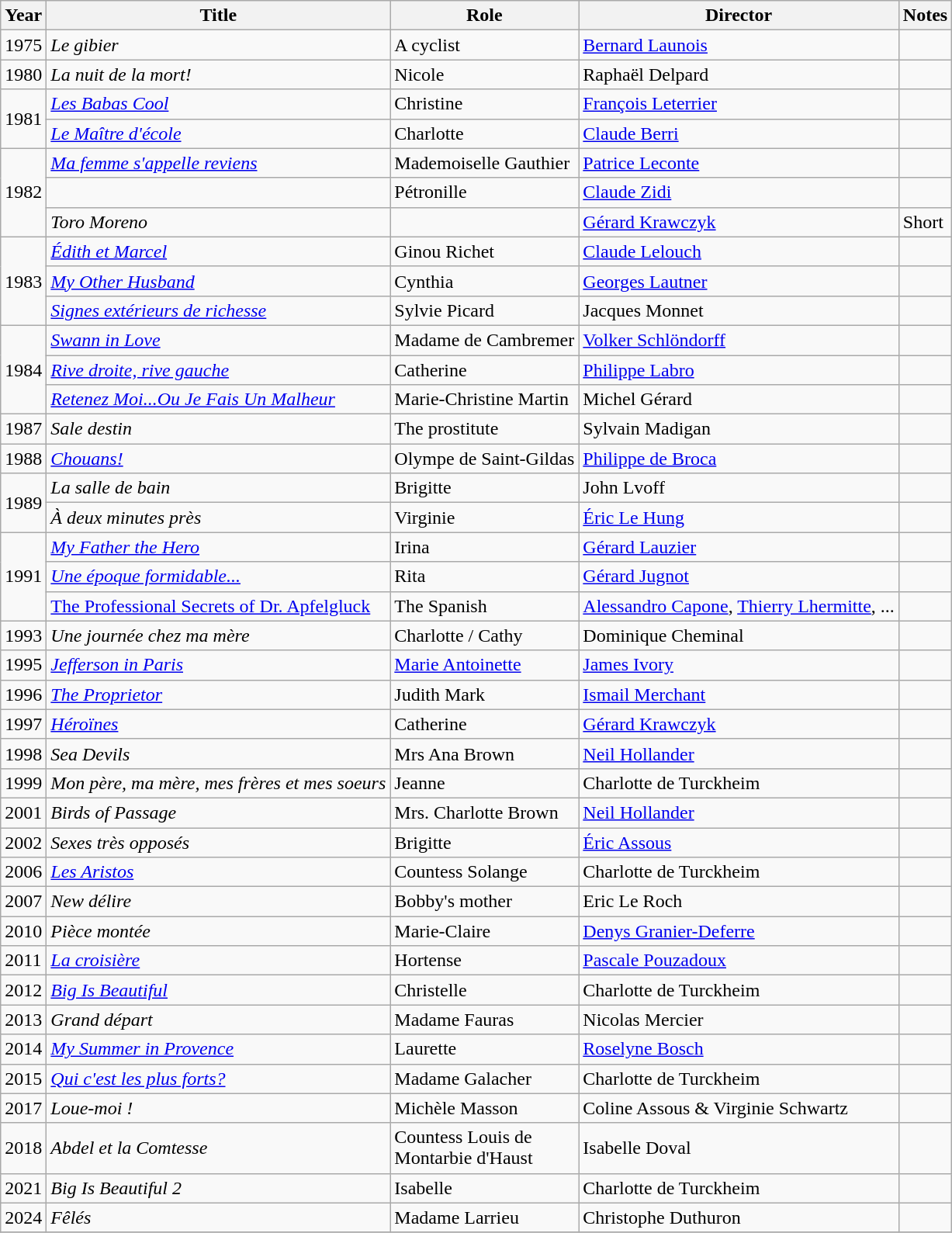<table class="wikitable sortable">
<tr>
<th>Year</th>
<th>Title</th>
<th>Role</th>
<th>Director</th>
<th class="unsortable">Notes</th>
</tr>
<tr>
<td>1975</td>
<td><em>Le gibier</em></td>
<td>A cyclist</td>
<td><a href='#'>Bernard Launois</a></td>
<td></td>
</tr>
<tr>
<td>1980</td>
<td><em>La nuit de la mort!</em></td>
<td>Nicole</td>
<td>Raphaël Delpard</td>
<td></td>
</tr>
<tr>
<td rowspan=2>1981</td>
<td><em><a href='#'>Les Babas Cool</a></em></td>
<td>Christine</td>
<td><a href='#'>François Leterrier</a></td>
<td></td>
</tr>
<tr>
<td><em><a href='#'>Le Maître d'école</a></em></td>
<td>Charlotte</td>
<td><a href='#'>Claude Berri</a></td>
<td></td>
</tr>
<tr>
<td rowspan=3>1982</td>
<td><em><a href='#'>Ma femme s'appelle reviens</a></em></td>
<td>Mademoiselle Gauthier</td>
<td><a href='#'>Patrice Leconte</a></td>
<td></td>
</tr>
<tr>
<td></td>
<td>Pétronille</td>
<td><a href='#'>Claude Zidi</a></td>
<td></td>
</tr>
<tr>
<td><em>Toro Moreno</em></td>
<td></td>
<td><a href='#'>Gérard Krawczyk</a></td>
<td>Short</td>
</tr>
<tr>
<td rowspan=3>1983</td>
<td><em><a href='#'>Édith et Marcel</a></em></td>
<td>Ginou Richet</td>
<td><a href='#'>Claude Lelouch</a></td>
<td></td>
</tr>
<tr>
<td><em><a href='#'>My Other Husband</a></em></td>
<td>Cynthia</td>
<td><a href='#'>Georges Lautner</a></td>
<td></td>
</tr>
<tr>
<td><em><a href='#'>Signes extérieurs de richesse</a></em></td>
<td>Sylvie Picard</td>
<td>Jacques Monnet</td>
<td></td>
</tr>
<tr>
<td rowspan=3>1984</td>
<td><em><a href='#'>Swann in Love</a></em></td>
<td>Madame de Cambremer</td>
<td><a href='#'>Volker Schlöndorff</a></td>
<td></td>
</tr>
<tr>
<td><em><a href='#'>Rive droite, rive gauche</a></em></td>
<td>Catherine</td>
<td><a href='#'>Philippe Labro</a></td>
<td></td>
</tr>
<tr>
<td><em><a href='#'>Retenez Moi...Ou Je Fais Un Malheur</a></em></td>
<td>Marie-Christine Martin</td>
<td>Michel Gérard</td>
<td></td>
</tr>
<tr>
<td>1987</td>
<td><em>Sale destin</em></td>
<td>The prostitute</td>
<td>Sylvain Madigan</td>
<td></td>
</tr>
<tr>
<td>1988</td>
<td><em><a href='#'>Chouans!</a></em></td>
<td>Olympe de Saint-Gildas</td>
<td><a href='#'>Philippe de Broca</a></td>
<td></td>
</tr>
<tr>
<td rowspan=2>1989</td>
<td><em>La salle de bain</em></td>
<td>Brigitte</td>
<td>John Lvoff</td>
<td></td>
</tr>
<tr>
<td><em>À deux minutes près</em></td>
<td>Virginie</td>
<td><a href='#'>Éric Le Hung</a></td>
<td></td>
</tr>
<tr>
<td rowspan=3>1991</td>
<td><em><a href='#'>My Father the Hero</a></em></td>
<td>Irina</td>
<td><a href='#'>Gérard Lauzier</a></td>
<td></td>
</tr>
<tr>
<td><em><a href='#'>Une époque formidable...</a></em></td>
<td>Rita</td>
<td><a href='#'>Gérard Jugnot</a></td>
<td></td>
</tr>
<tr>
<td><a href='#'>The Professional Secrets of Dr. Apfelgluck</a></td>
<td>The Spanish</td>
<td><a href='#'>Alessandro Capone</a>, <a href='#'>Thierry Lhermitte</a>, ...</td>
<td></td>
</tr>
<tr>
<td>1993</td>
<td><em>Une journée chez ma mère</em></td>
<td>Charlotte / Cathy</td>
<td>Dominique Cheminal</td>
<td></td>
</tr>
<tr>
<td>1995</td>
<td><em><a href='#'>Jefferson in Paris</a></em></td>
<td><a href='#'>Marie Antoinette</a></td>
<td><a href='#'>James Ivory</a></td>
<td></td>
</tr>
<tr>
<td>1996</td>
<td><em><a href='#'>The Proprietor</a></em></td>
<td>Judith Mark</td>
<td><a href='#'>Ismail Merchant</a></td>
<td></td>
</tr>
<tr>
<td>1997</td>
<td><em><a href='#'>Héroïnes</a></em></td>
<td>Catherine</td>
<td><a href='#'>Gérard Krawczyk</a></td>
<td></td>
</tr>
<tr>
<td>1998</td>
<td><em>Sea Devils</em></td>
<td>Mrs Ana Brown</td>
<td><a href='#'>Neil Hollander</a></td>
<td></td>
</tr>
<tr>
<td>1999</td>
<td><em>Mon père, ma mère, mes frères et mes soeurs</em></td>
<td>Jeanne</td>
<td>Charlotte de Turckheim</td>
<td></td>
</tr>
<tr>
<td>2001</td>
<td><em>Birds of Passage</em></td>
<td>Mrs. Charlotte Brown</td>
<td><a href='#'>Neil Hollander</a></td>
<td></td>
</tr>
<tr>
<td>2002</td>
<td><em>Sexes très opposés</em></td>
<td>Brigitte</td>
<td><a href='#'>Éric Assous</a></td>
<td></td>
</tr>
<tr>
<td>2006</td>
<td><em><a href='#'>Les Aristos</a></em></td>
<td>Countess Solange</td>
<td>Charlotte de Turckheim</td>
<td></td>
</tr>
<tr>
<td>2007</td>
<td><em>New délire</em></td>
<td>Bobby's mother</td>
<td>Eric Le Roch</td>
<td></td>
</tr>
<tr>
<td>2010</td>
<td><em>Pièce montée</em></td>
<td>Marie-Claire</td>
<td><a href='#'>Denys Granier-Deferre</a></td>
<td></td>
</tr>
<tr>
<td>2011</td>
<td><em><a href='#'>La croisière</a></em></td>
<td>Hortense</td>
<td><a href='#'>Pascale Pouzadoux</a></td>
<td></td>
</tr>
<tr>
<td>2012</td>
<td><em><a href='#'>Big Is Beautiful</a></em></td>
<td>Christelle</td>
<td>Charlotte de Turckheim</td>
<td></td>
</tr>
<tr>
<td>2013</td>
<td><em>Grand départ</em></td>
<td>Madame Fauras</td>
<td>Nicolas Mercier</td>
<td></td>
</tr>
<tr>
<td>2014</td>
<td><em><a href='#'>My Summer in Provence</a></em></td>
<td>Laurette</td>
<td><a href='#'>Roselyne Bosch</a></td>
<td></td>
</tr>
<tr>
<td>2015</td>
<td><em><a href='#'>Qui c'est les plus forts?</a></em></td>
<td>Madame Galacher</td>
<td>Charlotte de Turckheim</td>
<td></td>
</tr>
<tr>
<td>2017</td>
<td><em>Loue-moi !</em></td>
<td>Michèle Masson</td>
<td>Coline Assous & Virginie Schwartz</td>
<td></td>
</tr>
<tr>
<td>2018</td>
<td><em>Abdel et la Comtesse</em></td>
<td>Countess Louis de<br> Montarbie d'Haust</td>
<td>Isabelle Doval</td>
<td></td>
</tr>
<tr>
<td>2021</td>
<td><em>Big Is Beautiful 2</em></td>
<td>Isabelle</td>
<td>Charlotte de Turckheim</td>
<td></td>
</tr>
<tr>
<td>2024</td>
<td><em>Fêlés</em></td>
<td>Madame Larrieu</td>
<td>Christophe Duthuron</td>
<td></td>
</tr>
<tr>
</tr>
</table>
